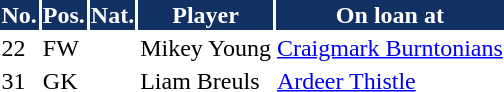<table class="toccolours">
<tr>
<th style="background:#123163; color:white;">No.</th>
<th style="background:#123163; color:white;">Pos.</th>
<th style="background:#123163; color:white;">Nat.</th>
<th style="background:#123163; color:white;">Player</th>
<th style="background:#123163; color:white;">On loan at</th>
</tr>
<tr>
<td>22</td>
<td>FW</td>
<td></td>
<td>Mikey Young</td>
<td><a href='#'>Craigmark Burntonians</a></td>
</tr>
<tr>
<td>31</td>
<td>GK</td>
<td></td>
<td>Liam Breuls</td>
<td><a href='#'>Ardeer Thistle</a></td>
</tr>
</table>
